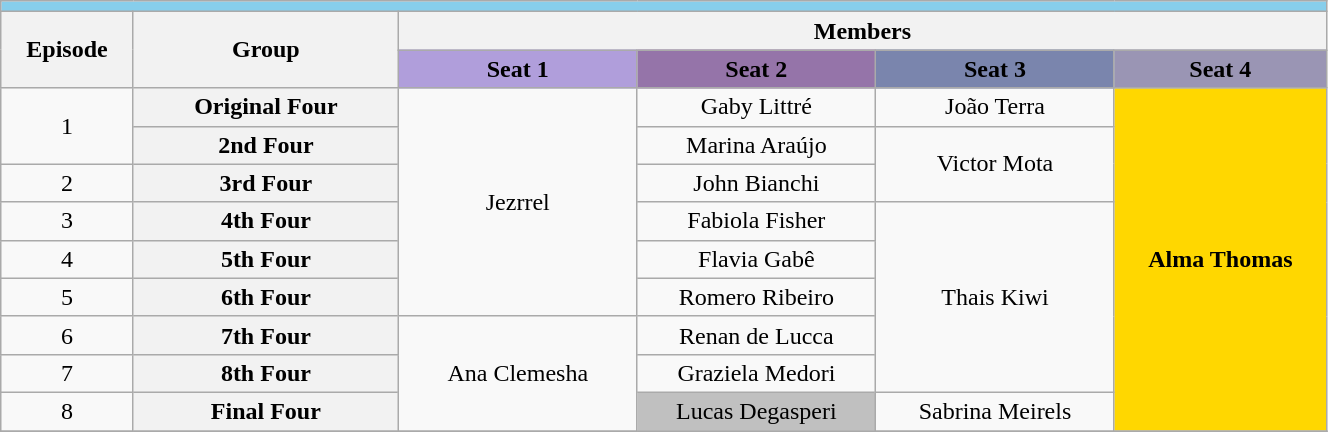<table class="wikitable"  style="text-align:center; font-size:100%; width:70%;">
<tr>
<td scope="col" colspan=6 bgcolor="#87CEEB"><strong></strong></td>
</tr>
<tr>
<th scope="col" width="10%" rowspan=2>Episode</th>
<th scope="col" width="20%" rowspan=2>Group</th>
<th colspan=4>Members</th>
</tr>
<tr>
<td scope="col" width="18%" bgcolor="#B09EDB"><strong>Seat 1</strong></td>
<td scope="col" width="18%" bgcolor="#9574A9"><strong>Seat 2</strong></td>
<td scope="col" width="18%" bgcolor="#7A85AD"><strong>Seat 3</strong></td>
<td scope="col" width="18%" bgcolor="#9A95B4"><strong>Seat 4</strong></td>
</tr>
<tr>
<td rowspan=2>1</td>
<th>Original Four</th>
<td rowspan=6>Jezrrel</td>
<td>Gaby Littré</td>
<td>João Terra</td>
<td rowspan=9 bgcolor=FFD700><strong>Alma Thomas</strong></td>
</tr>
<tr>
<th>2nd Four</th>
<td>Marina Araújo</td>
<td rowspan=2>Victor Mota</td>
</tr>
<tr>
<td>2</td>
<th>3rd Four</th>
<td>John Bianchi</td>
</tr>
<tr>
<td>3</td>
<th>4th Four</th>
<td>Fabiola Fisher</td>
<td rowspan=5>Thais Kiwi</td>
</tr>
<tr>
<td>4</td>
<th>5th Four</th>
<td>Flavia Gabê</td>
</tr>
<tr>
<td>5</td>
<th>6th Four</th>
<td>Romero Ribeiro</td>
</tr>
<tr>
<td>6</td>
<th>7th Four</th>
<td rowspan=3>Ana Clemesha</td>
<td>Renan de Lucca</td>
</tr>
<tr>
<td>7</td>
<th>8th Four</th>
<td>Graziela Medori</td>
</tr>
<tr>
<td>8</td>
<th>Final Four</th>
<td bgcolor=C0C0C0>Lucas Degasperi</td>
<td>Sabrina Meirels</td>
</tr>
<tr>
</tr>
</table>
